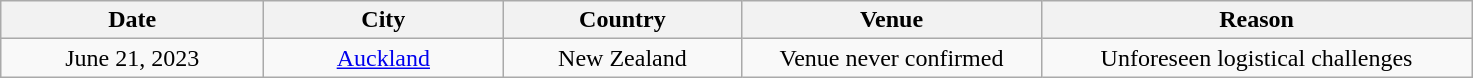<table class="wikitable" style="text-align:center">
<tr>
<th scope="col" style="width:10.5em">Date</th>
<th scope="col" style="width:9.5em">City</th>
<th scope="col" style="width:9.5em">Country</th>
<th scope="col" style="width:12em">Venue</th>
<th scope="col" style="width:17.5em">Reason</th>
</tr>
<tr>
<td>June 21, 2023</td>
<td><a href='#'>Auckland</a></td>
<td>New Zealand</td>
<td>Venue never confirmed</td>
<td>Unforeseen logistical challenges</td>
</tr>
</table>
